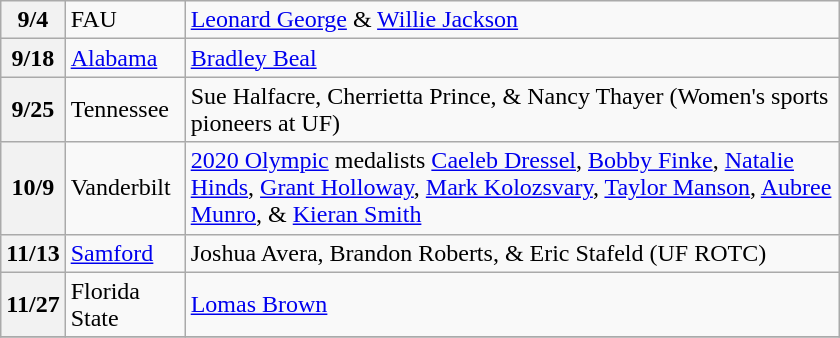<table class="wikitable" style="width:35em">
<tr>
<th>9/4</th>
<td>FAU</td>
<td><a href='#'>Leonard George</a> & <a href='#'>Willie Jackson</a></td>
</tr>
<tr>
<th>9/18</th>
<td><a href='#'>Alabama</a></td>
<td><a href='#'>Bradley Beal</a></td>
</tr>
<tr>
<th>9/25</th>
<td>Tennessee</td>
<td>Sue Halfacre, Cherrietta Prince, & Nancy Thayer (Women's sports pioneers at UF)</td>
</tr>
<tr>
<th>10/9</th>
<td>Vanderbilt</td>
<td><a href='#'>2020 Olympic</a> medalists <a href='#'>Caeleb Dressel</a>, <a href='#'>Bobby Finke</a>, <a href='#'>Natalie Hinds</a>, <a href='#'>Grant Holloway</a>, <a href='#'>Mark Kolozsvary</a>, <a href='#'>Taylor Manson</a>, <a href='#'>Aubree Munro</a>, & <a href='#'>Kieran Smith</a></td>
</tr>
<tr>
<th>11/13</th>
<td><a href='#'>Samford</a></td>
<td>Joshua Avera, Brandon Roberts, & Eric Stafeld (UF ROTC)</td>
</tr>
<tr>
<th>11/27</th>
<td>Florida State</td>
<td><a href='#'>Lomas Brown</a></td>
</tr>
<tr>
</tr>
</table>
